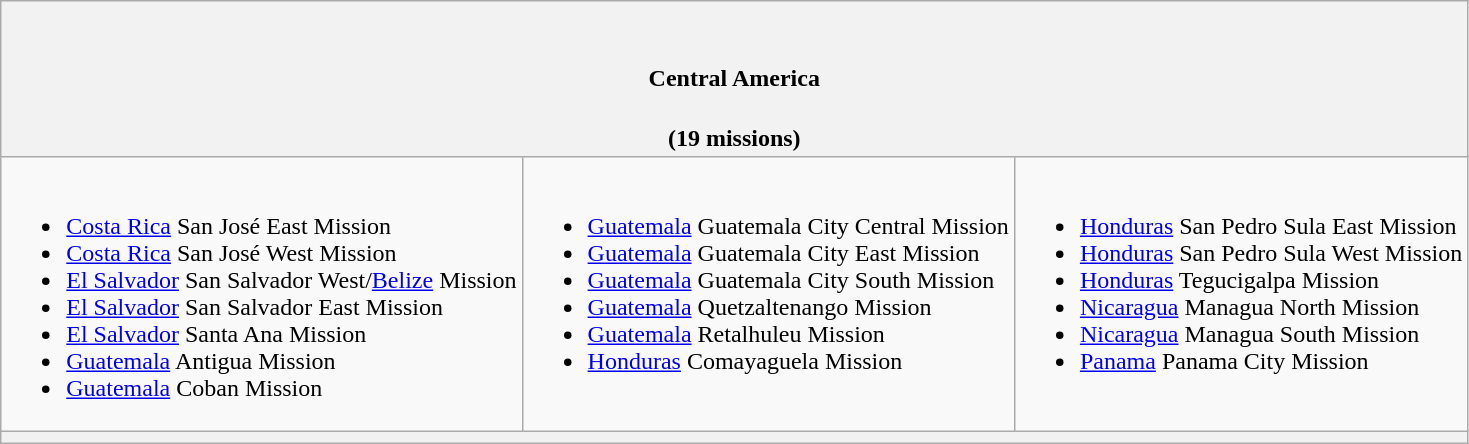<table class="wikitable mw-collapsible">
<tr>
<th colspan=3><br><h4>Central America</h4>(19 missions)</th>
</tr>
<tr>
<td valign="top"><br><ul><li><a href='#'>Costa Rica</a> San José East Mission</li><li><a href='#'>Costa Rica</a> San José West Mission</li><li><a href='#'>El Salvador</a> San Salvador West/<a href='#'>Belize</a> Mission</li><li><a href='#'>El Salvador</a> San Salvador East Mission</li><li><a href='#'>El Salvador</a> Santa Ana Mission</li><li><a href='#'>Guatemala</a> Antigua Mission</li><li><a href='#'>Guatemala</a> Coban Mission</li></ul></td>
<td valign="top"><br><ul><li><a href='#'>Guatemala</a> Guatemala City Central Mission</li><li><a href='#'>Guatemala</a> Guatemala City East Mission</li><li><a href='#'>Guatemala</a> Guatemala City South Mission</li><li><a href='#'>Guatemala</a> Quetzaltenango Mission</li><li><a href='#'>Guatemala</a> Retalhuleu Mission</li><li><a href='#'>Honduras</a> Comayaguela Mission</li></ul></td>
<td valign="top"><br><ul><li><a href='#'>Honduras</a> San Pedro Sula East Mission</li><li><a href='#'>Honduras</a> San Pedro Sula West Mission</li><li><a href='#'>Honduras</a> Tegucigalpa Mission</li><li><a href='#'>Nicaragua</a> Managua North Mission</li><li><a href='#'>Nicaragua</a> Managua South Mission</li><li><a href='#'>Panama</a> Panama City Mission</li></ul></td>
</tr>
<tr>
<th colspan=3></th>
</tr>
</table>
